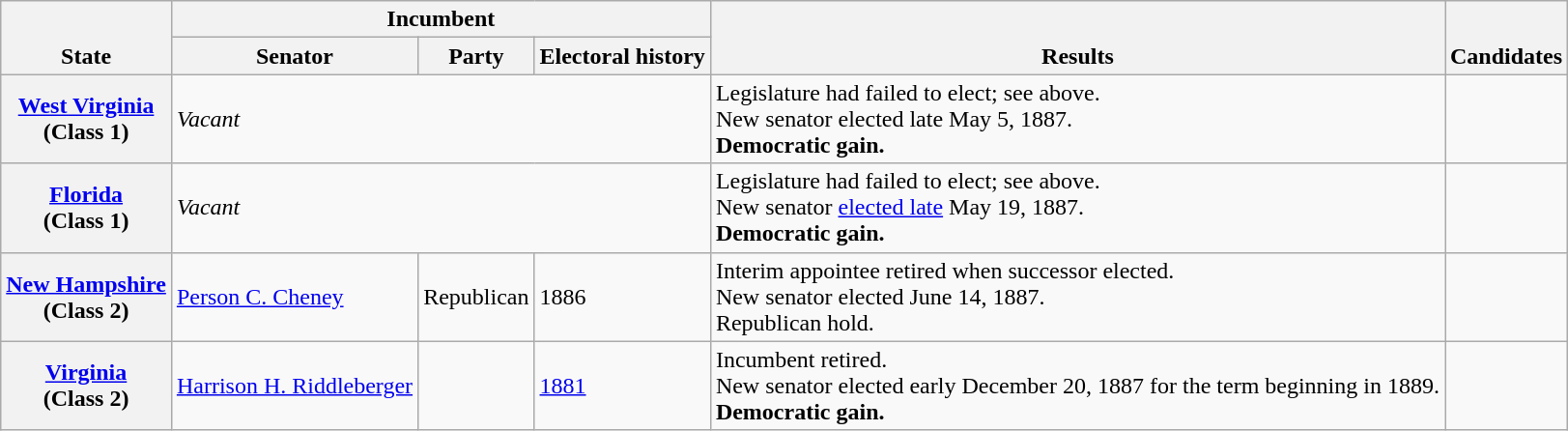<table class=wikitable>
<tr valign=bottom>
<th rowspan=2>State</th>
<th colspan=3>Incumbent</th>
<th rowspan=2>Results</th>
<th rowspan=2>Candidates</th>
</tr>
<tr valign=bottom>
<th>Senator</th>
<th>Party</th>
<th>Electoral history</th>
</tr>
<tr>
<th><a href='#'>West Virginia</a><br>(Class 1)</th>
<td colspan=3><em>Vacant</em></td>
<td>Legislature had failed to elect; see above.<br>New senator elected late May 5, 1887.<br><strong>Democratic gain.</strong></td>
<td nowrap></td>
</tr>
<tr>
<th><a href='#'>Florida</a><br>(Class 1)</th>
<td colspan=3><em>Vacant</em></td>
<td>Legislature had failed to elect; see above.<br>New senator <a href='#'>elected late</a> May 19, 1887.<br><strong>Democratic gain.</strong></td>
<td nowrap></td>
</tr>
<tr>
<th><a href='#'>New Hampshire</a><br>(Class 2)</th>
<td><a href='#'>Person C. Cheney</a></td>
<td>Republican</td>
<td>1886 </td>
<td>Interim appointee retired when successor elected.<br>New senator elected June 14, 1887.<br>Republican hold.</td>
<td nowrap></td>
</tr>
<tr>
<th><a href='#'>Virginia</a><br>(Class 2)</th>
<td><a href='#'>Harrison H. Riddleberger</a></td>
<td></td>
<td><a href='#'>1881</a></td>
<td>Incumbent retired.<br>New senator elected early December 20, 1887 for the term beginning in 1889.<br><strong>Democratic gain.</strong></td>
<td nowrap></td>
</tr>
</table>
